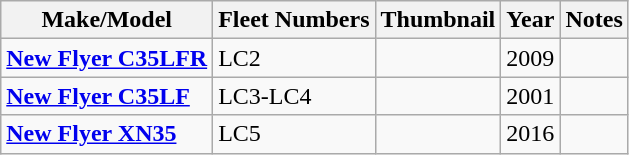<table class="wikitable">
<tr>
<th>Make/Model</th>
<th>Fleet Numbers</th>
<th>Thumbnail</th>
<th>Year</th>
<th>Notes</th>
</tr>
<tr>
<td><strong><a href='#'>New Flyer C35LFR</a></strong></td>
<td>LC2</td>
<td></td>
<td>2009</td>
<td></td>
</tr>
<tr>
<td><strong><a href='#'>New Flyer C35LF</a></strong></td>
<td>LC3-LC4</td>
<td></td>
<td>2001</td>
<td></td>
</tr>
<tr>
<td><strong><a href='#'>New Flyer XN35</a></strong></td>
<td>LC5</td>
<td></td>
<td>2016</td>
<td></td>
</tr>
</table>
